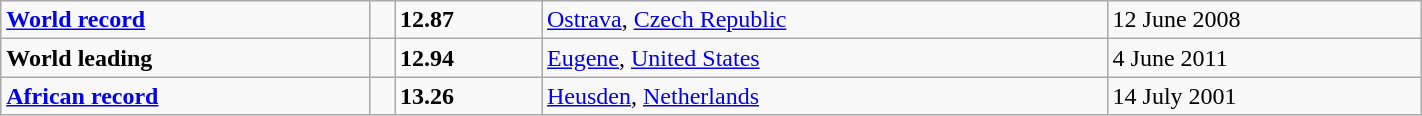<table class="wikitable" width=75%>
<tr>
<td><strong><a href='#'>World record</a></strong></td>
<td></td>
<td><strong>12.87</strong></td>
<td><a href='#'>Ostrava</a>, <a href='#'>Czech Republic</a></td>
<td>12 June 2008</td>
</tr>
<tr>
<td><strong>World leading</strong></td>
<td></td>
<td><strong>12.94</strong></td>
<td><a href='#'>Eugene</a>, <a href='#'>United States</a></td>
<td>4 June 2011</td>
</tr>
<tr>
<td><strong><a href='#'>African record</a></strong></td>
<td></td>
<td><strong>13.26</strong></td>
<td><a href='#'>Heusden</a>, <a href='#'>Netherlands</a></td>
<td>14 July 2001</td>
</tr>
</table>
